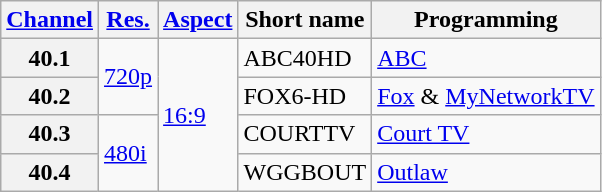<table class="wikitable">
<tr>
<th><a href='#'>Channel</a></th>
<th><a href='#'>Res.</a></th>
<th><a href='#'>Aspect</a></th>
<th>Short name</th>
<th>Programming</th>
</tr>
<tr>
<th scope = "row">40.1</th>
<td rowspan=2><a href='#'>720p</a></td>
<td rowspan=4><a href='#'>16:9</a></td>
<td>ABC40HD</td>
<td><a href='#'>ABC</a></td>
</tr>
<tr>
<th scope = "row">40.2</th>
<td>FOX6-HD</td>
<td><a href='#'>Fox</a> & <a href='#'>MyNetworkTV</a></td>
</tr>
<tr>
<th scope = "row">40.3</th>
<td rowspan=2><a href='#'>480i</a></td>
<td>COURTTV</td>
<td><a href='#'>Court TV</a></td>
</tr>
<tr>
<th scope = "row">40.4</th>
<td>WGGBOUT</td>
<td><a href='#'>Outlaw</a></td>
</tr>
</table>
